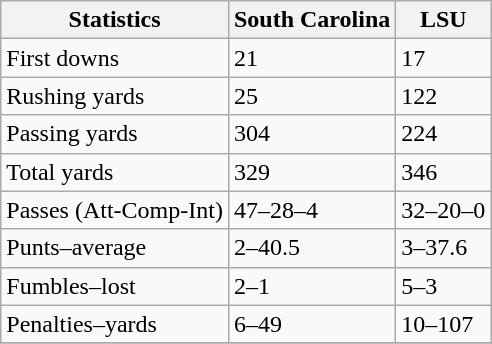<table class="wikitable">
<tr>
<th>Statistics</th>
<th>South Carolina</th>
<th>LSU</th>
</tr>
<tr>
<td>First downs</td>
<td>21</td>
<td>17</td>
</tr>
<tr>
<td>Rushing yards</td>
<td>25</td>
<td>122</td>
</tr>
<tr>
<td>Passing yards</td>
<td>304</td>
<td>224</td>
</tr>
<tr>
<td>Total yards</td>
<td>329</td>
<td>346</td>
</tr>
<tr>
<td>Passes (Att-Comp-Int)</td>
<td>47–28–4</td>
<td>32–20–0</td>
</tr>
<tr>
<td>Punts–average</td>
<td>2–40.5</td>
<td>3–37.6</td>
</tr>
<tr>
<td>Fumbles–lost</td>
<td>2–1</td>
<td>5–3</td>
</tr>
<tr>
<td>Penalties–yards</td>
<td>6–49</td>
<td>10–107</td>
</tr>
<tr>
</tr>
</table>
